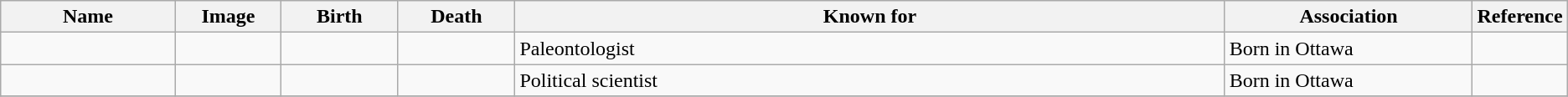<table class="wikitable sortable">
<tr>
<th scope="col" width="140">Name</th>
<th scope="col" width="80" class="unsortable">Image</th>
<th scope="col" width="90">Birth</th>
<th scope="col" width="90">Death</th>
<th scope="col" width="600" class="unsortable">Known for</th>
<th scope="col" width="200" class="unsortable">Association</th>
<th scope="col" width="30" class="unsortable">Reference</th>
</tr>
<tr>
<td></td>
<td></td>
<td align=right></td>
<td></td>
<td>Paleontologist</td>
<td>Born in Ottawa</td>
<td align="center"></td>
</tr>
<tr>
<td></td>
<td></td>
<td align=right></td>
<td></td>
<td>Political scientist</td>
<td>Born in Ottawa</td>
<td align="center"></td>
</tr>
<tr>
</tr>
</table>
